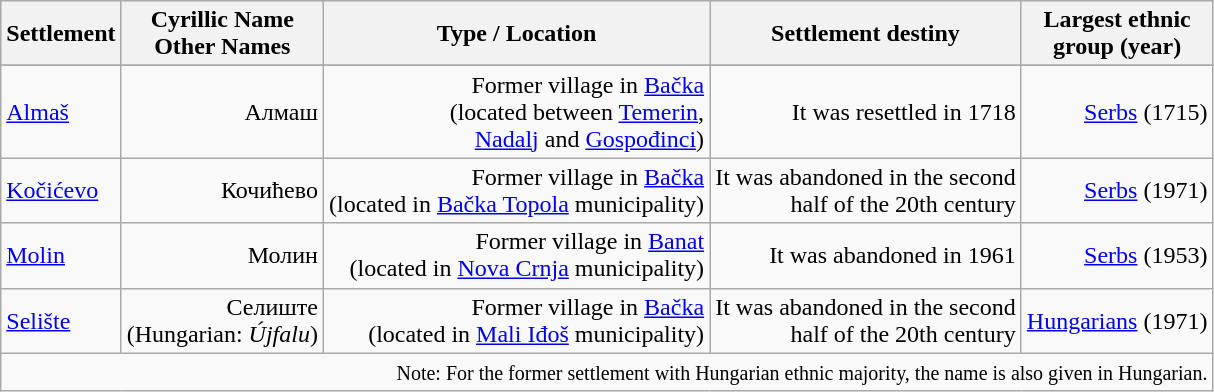<table class="wikitable" style="text-align: right;">
<tr bgcolor="#e0e0e0">
<th rowspan="1">Settlement</th>
<th colspan="1">Cyrillic Name<br>Other Names</th>
<th colspan="1">Type / Location</th>
<th colspan="1">Settlement destiny</th>
<th colspan="1">Largest ethnic<br>group (year)</th>
</tr>
<tr bgcolor="#e0e0e0">
</tr>
<tr>
<td align="left"><a href='#'>Almaš</a></td>
<td>Алмаш</td>
<td>Former village in <a href='#'>Bačka</a><br>(located between <a href='#'>Temerin</a>,<br><a href='#'>Nadalj</a> and <a href='#'>Gospođinci</a>)</td>
<td>It was resettled in 1718</td>
<td><a href='#'>Serbs</a> (1715)</td>
</tr>
<tr>
<td align="left"><a href='#'>Kočićevo</a></td>
<td>Кочићево</td>
<td>Former village in <a href='#'>Bačka</a><br>(located in <a href='#'>Bačka Topola</a> municipality)</td>
<td>It was abandoned in the second<br>half of the 20th century</td>
<td><a href='#'>Serbs</a> (1971)</td>
</tr>
<tr>
<td align="left"><a href='#'>Molin</a></td>
<td>Молин</td>
<td>Former village in <a href='#'>Banat</a><br>(located in <a href='#'>Nova Crnja</a> municipality)</td>
<td>It was abandoned in 1961</td>
<td><a href='#'>Serbs</a> (1953)</td>
</tr>
<tr>
<td align="left"><a href='#'>Selište</a></td>
<td>Селиште<br>(Hungarian: <em>Újfalu</em>)</td>
<td>Former village in <a href='#'>Bačka</a><br>(located in <a href='#'>Mali Iđoš</a> municipality)</td>
<td>It was abandoned in the second<br>half of the 20th century</td>
<td><a href='#'>Hungarians</a> (1971)</td>
</tr>
<tr>
<td colspan="19"><small>Note: For the former settlement with Hungarian ethnic majority, the name is also given in Hungarian.</small></td>
</tr>
</table>
